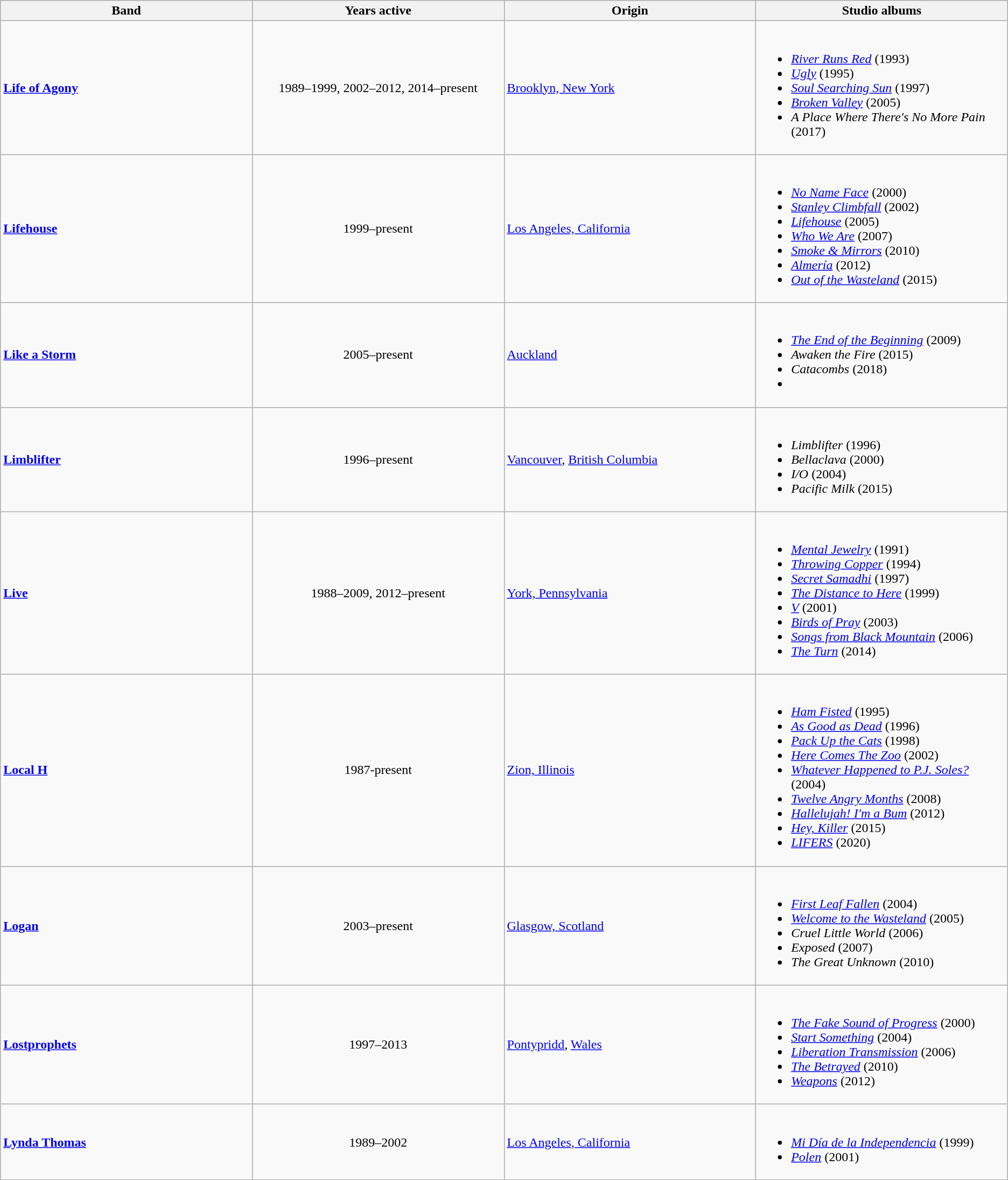<table class="wikitable sortable">
<tr>
<th style="width:15%;">Band</th>
<th style="width:15%;">Years active</th>
<th style="width:15%;">Origin</th>
<th style="width:15%;">Studio albums</th>
</tr>
<tr>
<td><strong><a href='#'>Life of Agony</a></strong></td>
<td style="text-align:center;">1989–1999, 2002–2012, 2014–present</td>
<td><a href='#'>Brooklyn, New York</a></td>
<td><br><ul><li><em><a href='#'>River Runs Red</a></em> (1993)</li><li><em><a href='#'>Ugly</a></em> (1995)</li><li><em><a href='#'>Soul Searching Sun</a></em> (1997)</li><li><em><a href='#'>Broken Valley</a></em> (2005)</li><li><em>A Place Where There's No More Pain</em> (2017)</li></ul></td>
</tr>
<tr>
<td><strong><a href='#'>Lifehouse</a></strong></td>
<td style="text-align:center;">1999–present</td>
<td><a href='#'>Los Angeles, California</a></td>
<td><br><ul><li><em><a href='#'>No Name Face</a></em> (2000)</li><li><em><a href='#'>Stanley Climbfall</a></em> (2002)</li><li><em><a href='#'>Lifehouse</a></em> (2005)</li><li><em><a href='#'>Who We Are</a></em> (2007)</li><li><em><a href='#'>Smoke & Mirrors</a></em> (2010)</li><li><em><a href='#'>Almería</a></em> (2012)</li><li><em><a href='#'>Out of the Wasteland</a></em> (2015)</li></ul></td>
</tr>
<tr>
<td><strong><a href='#'>Like a Storm</a></strong></td>
<td style="text-align:center;">2005–present</td>
<td><a href='#'>Auckland</a></td>
<td><br><ul><li><em><a href='#'>The End of the Beginning</a></em> (2009)</li><li><em>Awaken the Fire</em> (2015)</li><li><em>Catacombs</em> (2018)</li><li></li></ul></td>
</tr>
<tr>
<td><strong><a href='#'>Limblifter</a></strong></td>
<td style="text-align:center;">1996–present</td>
<td><a href='#'>Vancouver</a>, <a href='#'>British Columbia</a></td>
<td><br><ul><li><em>Limblifter</em> (1996)</li><li><em>Bellaclava</em> (2000)</li><li><em>I/O</em> (2004)</li><li><em>Pacific Milk</em> (2015)</li></ul></td>
</tr>
<tr>
<td><strong><a href='#'>Live</a></strong></td>
<td style="text-align:center;">1988–2009, 2012–present</td>
<td><a href='#'>York, Pennsylvania</a></td>
<td><br><ul><li><em><a href='#'>Mental Jewelry</a></em> (1991)</li><li><em><a href='#'>Throwing Copper</a></em> (1994)</li><li><em><a href='#'>Secret Samadhi</a></em> (1997)</li><li><em><a href='#'>The Distance to Here</a></em> (1999)</li><li><em><a href='#'>V</a></em> (2001)</li><li><em><a href='#'>Birds of Pray</a></em> (2003)</li><li><em><a href='#'>Songs from Black Mountain</a></em> (2006)</li><li><em><a href='#'>The Turn</a></em> (2014)</li></ul></td>
</tr>
<tr>
<td><strong><a href='#'>Local H</a></strong></td>
<td style="text-align:center;">1987-present</td>
<td><a href='#'>Zion, Illinois</a></td>
<td><br><ul><li><em><a href='#'>Ham Fisted</a></em> (1995)</li><li><em><a href='#'>As Good as Dead</a></em> (1996)</li><li><em><a href='#'>Pack Up the Cats</a></em> (1998)</li><li><em><a href='#'>Here Comes The Zoo</a></em> (2002)</li><li><em><a href='#'>Whatever Happened to P.J. Soles?</a></em> (2004)</li><li><em><a href='#'>Twelve Angry Months</a></em> (2008)</li><li><em><a href='#'>Hallelujah! I'm a Bum</a></em> (2012)</li><li><em><a href='#'>Hey, Killer</a></em> (2015)</li><li><em><a href='#'>LIFERS</a></em> (2020)</li></ul></td>
</tr>
<tr>
<td><strong><a href='#'>Logan</a></strong></td>
<td style="text-align:center;">2003–present</td>
<td><a href='#'>Glasgow, Scotland</a></td>
<td><br><ul><li><em><a href='#'>First Leaf Fallen</a></em> (2004)</li><li><em><a href='#'>Welcome to the Wasteland</a></em> (2005)</li><li><em>Cruel Little World</em> (2006)</li><li><em>Exposed</em> (2007)</li><li><em>The Great Unknown</em> (2010)</li></ul></td>
</tr>
<tr>
<td><strong><a href='#'>Lostprophets</a></strong></td>
<td style="text-align:center;">1997–2013</td>
<td><a href='#'>Pontypridd</a>, <a href='#'>Wales</a></td>
<td><br><ul><li><em><a href='#'>The Fake Sound of Progress</a></em> (2000)</li><li><em><a href='#'>Start Something</a></em> (2004)</li><li><em><a href='#'>Liberation Transmission</a></em> (2006)</li><li><em><a href='#'>The Betrayed</a></em> (2010)</li><li><em><a href='#'>Weapons</a></em> (2012)</li></ul></td>
</tr>
<tr>
<td><strong><a href='#'>Lynda Thomas</a></strong></td>
<td style="text-align:center;">1989–2002</td>
<td><a href='#'>Los Angeles, California</a></td>
<td><br><ul><li><em><a href='#'>Mi Día de la Independencia</a></em> (1999)</li><li><em><a href='#'>Polen</a></em> (2001)</li></ul></td>
</tr>
</table>
